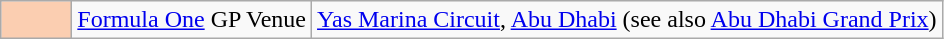<table class="wikitable">
<tr>
<td width=40px align=center style="background-color:#FBCEB1"></td>
<td><a href='#'>Formula One</a> GP Venue</td>
<td><a href='#'>Yas Marina Circuit</a>, <a href='#'>Abu Dhabi</a> (see also <a href='#'>Abu Dhabi Grand Prix</a>)</td>
</tr>
</table>
